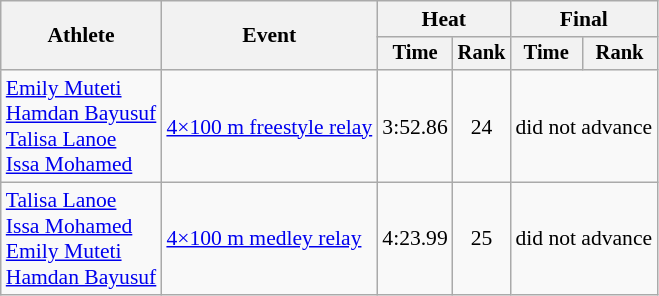<table class=wikitable style="font-size:90%">
<tr>
<th rowspan="2">Athlete</th>
<th rowspan="2">Event</th>
<th colspan="2">Heat</th>
<th colspan="2">Final</th>
</tr>
<tr style="font-size:95%">
<th>Time</th>
<th>Rank</th>
<th>Time</th>
<th>Rank</th>
</tr>
<tr align=center>
<td align=left><a href='#'>Emily Muteti</a><br><a href='#'>Hamdan Bayusuf</a><br><a href='#'>Talisa Lanoe</a><br><a href='#'>Issa Mohamed</a></td>
<td align=left><a href='#'>4×100 m freestyle relay</a></td>
<td>3:52.86</td>
<td>24</td>
<td colspan=2>did not advance</td>
</tr>
<tr align=center>
<td align=left><a href='#'>Talisa Lanoe</a><br><a href='#'>Issa Mohamed</a><br><a href='#'>Emily Muteti</a><br><a href='#'>Hamdan Bayusuf</a></td>
<td align=left><a href='#'>4×100 m medley relay</a></td>
<td>4:23.99</td>
<td>25</td>
<td colspan=2>did not advance</td>
</tr>
</table>
